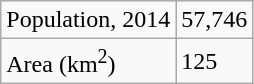<table class="wikitable">
<tr>
<td>Population, 2014</td>
<td>57,746</td>
</tr>
<tr>
<td>Area (km<sup>2</sup>)</td>
<td>125</td>
</tr>
</table>
